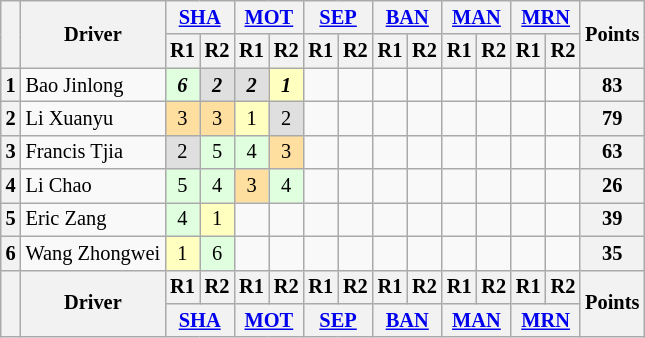<table class="wikitable" style="font-size:85%; text-align:center">
<tr>
<th rowspan=2></th>
<th rowspan=2>Driver</th>
<th colspan=2><a href='#'>SHA</a><br></th>
<th colspan=2><a href='#'>MOT</a><br></th>
<th colspan=2><a href='#'>SEP</a><br></th>
<th colspan=2><a href='#'>BAN</a><br></th>
<th colspan=2><a href='#'>MAN</a><br></th>
<th colspan=2><a href='#'>MRN</a><br></th>
<th rowspan=2>Points</th>
</tr>
<tr>
<th>R1</th>
<th>R2</th>
<th>R1</th>
<th>R2</th>
<th>R1</th>
<th>R2</th>
<th>R1</th>
<th>R2</th>
<th>R1</th>
<th>R2</th>
<th>R1</th>
<th>R2</th>
</tr>
<tr>
<th>1</th>
<td align="left"> Bao Jinlong</td>
<td style="background:#DFFFDF" ;><strong><em>6</em></strong></td>
<td style="background:#DFDFDF" ;><strong><em>2</em></strong></td>
<td style="background:#DFDFDF" ;><strong><em>2</em></strong></td>
<td style="background:#FFFFBF" ;><strong><em>1</em></strong></td>
<td></td>
<td></td>
<td></td>
<td></td>
<td></td>
<td></td>
<td></td>
<td></td>
<th>83</th>
</tr>
<tr>
<th>2</th>
<td align="left"> Li Xuanyu</td>
<td style="background:#FFDF9F" ;>3</td>
<td style="background:#FFDF9F" ;>3</td>
<td style="background:#FFFFBF" ;>1</td>
<td style="background:#DFDFDF" ;>2</td>
<td></td>
<td></td>
<td></td>
<td></td>
<td></td>
<td></td>
<td></td>
<td></td>
<th>79</th>
</tr>
<tr>
<th>3</th>
<td align="left"> Francis Tjia</td>
<td style="background:#DFDFDF" ;>2</td>
<td style="background:#DFFFDF" ;>5</td>
<td style="background:#DFFFDF" ;>4</td>
<td style="background:#FFDF9F" ;>3</td>
<td></td>
<td></td>
<td></td>
<td></td>
<td></td>
<td></td>
<td></td>
<td></td>
<th>63</th>
</tr>
<tr>
<th>4</th>
<td align="left"> Li Chao</td>
<td style="background:#DFFFDF" ;>5</td>
<td style="background:#DFFFDF" ;>4</td>
<td style="background:#FFDF9F" ;>3</td>
<td style="background:#DFFFDF" ;>4</td>
<td></td>
<td></td>
<td></td>
<td></td>
<td></td>
<td></td>
<td></td>
<td></td>
<th>26</th>
</tr>
<tr>
<th>5</th>
<td align="left"> Eric Zang</td>
<td style="background:#DFFFDF" ;>4</td>
<td style="background:#FFFFBF" ;>1</td>
<td></td>
<td></td>
<td></td>
<td></td>
<td></td>
<td></td>
<td></td>
<td></td>
<td></td>
<td></td>
<th>39</th>
</tr>
<tr>
<th>6</th>
<td align="left"> Wang Zhongwei</td>
<td style="background:#FFFFBF" ;>1</td>
<td style="background:#DFFFDF" ;>6</td>
<td></td>
<td></td>
<td></td>
<td></td>
<td></td>
<td></td>
<td></td>
<td></td>
<td></td>
<td></td>
<th>35</th>
</tr>
<tr>
<th rowspan=2></th>
<th rowspan=2>Driver</th>
<th>R1</th>
<th>R2</th>
<th>R1</th>
<th>R2</th>
<th>R1</th>
<th>R2</th>
<th>R1</th>
<th>R2</th>
<th>R1</th>
<th>R2</th>
<th>R1</th>
<th>R2</th>
<th rowspan=2>Points</th>
</tr>
<tr>
<th colspan=2><a href='#'>SHA</a><br></th>
<th colspan=2><a href='#'>MOT</a><br></th>
<th colspan=2><a href='#'>SEP</a><br></th>
<th colspan=2><a href='#'>BAN</a><br></th>
<th colspan=2><a href='#'>MAN</a><br></th>
<th colspan=2><a href='#'>MRN</a><br></th>
</tr>
</table>
